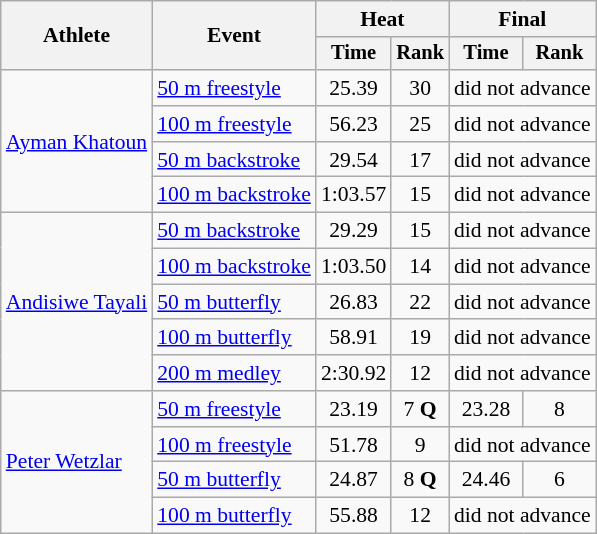<table class="wikitable" style="text-align:center; font-size:90%">
<tr>
<th rowspan="2">Athlete</th>
<th rowspan="2">Event</th>
<th colspan="2">Heat</th>
<th colspan="2">Final</th>
</tr>
<tr style="font-size:95%">
<th>Time</th>
<th>Rank</th>
<th>Time</th>
<th>Rank</th>
</tr>
<tr>
<td align=left rowspan=4><a href='#'>Ayman Khatoun</a></td>
<td align=left><a href='#'>50 m freestyle</a></td>
<td>25.39</td>
<td>30</td>
<td colspan=2>did not advance</td>
</tr>
<tr>
<td align=left><a href='#'>100 m freestyle</a></td>
<td>56.23</td>
<td>25</td>
<td colspan=2>did not advance</td>
</tr>
<tr>
<td align=left><a href='#'>50 m backstroke</a></td>
<td>29.54</td>
<td>17</td>
<td colspan=2>did not advance</td>
</tr>
<tr>
<td align=left><a href='#'>100 m backstroke</a></td>
<td>1:03.57</td>
<td>15</td>
<td colspan=2>did not advance</td>
</tr>
<tr>
<td align=left rowspan=5><a href='#'>Andisiwe Tayali</a></td>
<td align=left><a href='#'>50 m backstroke</a></td>
<td>29.29</td>
<td>15</td>
<td colspan=2>did not advance</td>
</tr>
<tr>
<td align=left><a href='#'>100 m backstroke</a></td>
<td>1:03.50</td>
<td>14</td>
<td colspan=2>did not advance</td>
</tr>
<tr>
<td align=left><a href='#'>50 m butterfly</a></td>
<td>26.83</td>
<td>22</td>
<td colspan=2>did not advance</td>
</tr>
<tr>
<td align=left><a href='#'>100 m butterfly</a></td>
<td>58.91</td>
<td>19</td>
<td colspan=2>did not advance</td>
</tr>
<tr>
<td align=left><a href='#'>200 m medley</a></td>
<td>2:30.92</td>
<td>12</td>
<td colspan=2>did not advance</td>
</tr>
<tr>
<td align=left rowspan=4><a href='#'>Peter Wetzlar</a></td>
<td align=left><a href='#'>50 m freestyle</a></td>
<td>23.19</td>
<td>7 <strong>Q</strong></td>
<td>23.28</td>
<td>8</td>
</tr>
<tr>
<td align=left><a href='#'>100 m freestyle</a></td>
<td>51.78</td>
<td>9</td>
<td colspan=2>did not advance</td>
</tr>
<tr>
<td align=left><a href='#'>50 m butterfly</a></td>
<td>24.87</td>
<td>8 <strong>Q</strong></td>
<td>24.46</td>
<td>6</td>
</tr>
<tr>
<td align=left><a href='#'>100 m butterfly</a></td>
<td>55.88</td>
<td>12</td>
<td colspan=2>did not advance</td>
</tr>
</table>
